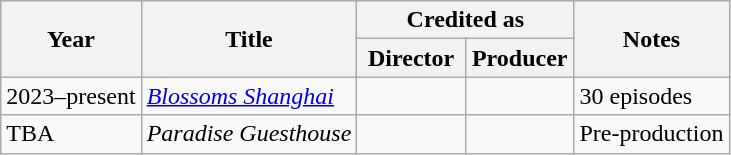<table class="wikitable">
<tr>
<th rowspan="2">Year</th>
<th rowspan="2">Title</th>
<th colspan="2">Credited as</th>
<th rowspan="2">Notes</th>
</tr>
<tr>
<th width=65>Director</th>
<th width=65>Producer</th>
</tr>
<tr>
<td>2023–present</td>
<td><em><a href='#'>Blossoms Shanghai</a></em></td>
<td></td>
<td></td>
<td>30 episodes</td>
</tr>
<tr>
<td>TBA</td>
<td><em>Paradise Guesthouse</em></td>
<td></td>
<td></td>
<td>Pre-production</td>
</tr>
</table>
